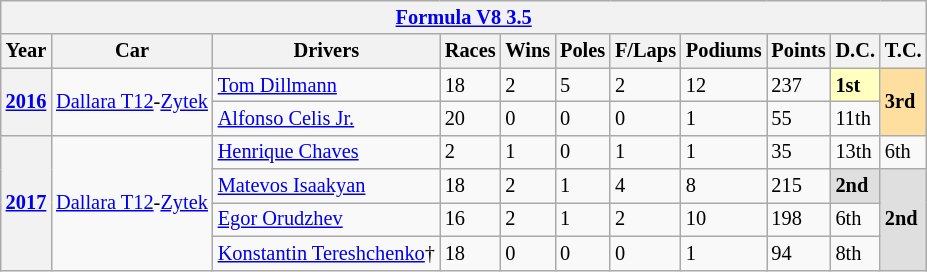<table class="wikitable" style="font-size:85%">
<tr>
<th colspan=11><a href='#'>Formula V8 3.5</a></th>
</tr>
<tr>
<th>Year</th>
<th>Car</th>
<th>Drivers</th>
<th>Races</th>
<th>Wins</th>
<th>Poles</th>
<th>F/Laps</th>
<th>Podiums</th>
<th>Points</th>
<th>D.C.</th>
<th>T.C.</th>
</tr>
<tr>
<th rowspan=2><a href='#'>2016</a></th>
<td rowspan=2><a href='#'>Dallara T12</a>-<a href='#'>Zytek</a></td>
<td> <a href='#'>Tom Dillmann</a></td>
<td>18</td>
<td>2</td>
<td>5</td>
<td>2</td>
<td>12</td>
<td>237</td>
<td style="background:#FFFFBF;"><strong>1st</strong></td>
<td rowspan=2 style="background:#FFDF9F;"><strong>3rd</strong></td>
</tr>
<tr>
<td> <a href='#'>Alfonso Celis Jr.</a></td>
<td>20</td>
<td>0</td>
<td>0</td>
<td>0</td>
<td>1</td>
<td>55</td>
<td>11th</td>
</tr>
<tr>
<th rowspan="4"><a href='#'>2017</a></th>
<td rowspan="4"><a href='#'>Dallara T12</a>-<a href='#'>Zytek</a></td>
<td> <a href='#'>Henrique Chaves</a></td>
<td>2</td>
<td>1</td>
<td>0</td>
<td>1</td>
<td>1</td>
<td>35</td>
<td>13th</td>
<td>6th</td>
</tr>
<tr>
<td> <a href='#'>Matevos Isaakyan</a></td>
<td>18</td>
<td>2</td>
<td>1</td>
<td>4</td>
<td>8</td>
<td>215</td>
<td style="background:#DFDFDF;"><strong>2nd</strong></td>
<td rowspan="3" style="background:#DFDFDF;"><strong>2nd</strong></td>
</tr>
<tr>
<td> <a href='#'>Egor Orudzhev</a></td>
<td>16</td>
<td>2</td>
<td>1</td>
<td>2</td>
<td>10</td>
<td>198</td>
<td>6th</td>
</tr>
<tr>
<td> <a href='#'>Konstantin Tereshchenko</a>†</td>
<td>18</td>
<td>0</td>
<td>0</td>
<td>0</td>
<td>1</td>
<td>94</td>
<td>8th</td>
</tr>
</table>
